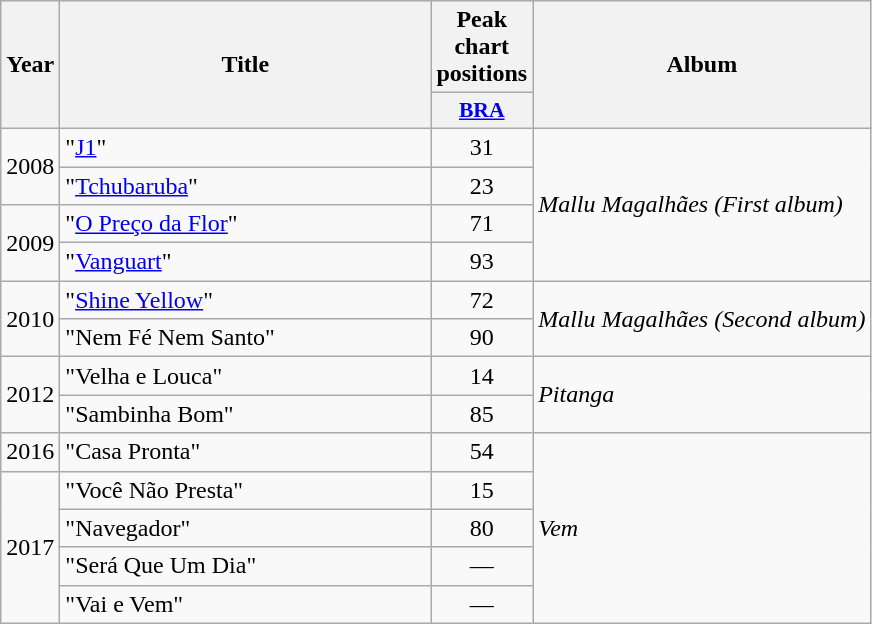<table class="wikitable plainrowheaders" style="text-align:center;">
<tr>
<th scope="col" rowspan="2">Year</th>
<th scope="col" rowspan="2" style="width:15em;">Title</th>
<th scope="col" colspan="1">Peak chart positions</th>
<th scope="col" rowspan="2">Album</th>
</tr>
<tr>
<th scope="col" style="width:2.5em;font-size:90%;"><a href='#'>BRA</a></th>
</tr>
<tr>
<td rowspan="2">2008</td>
<td align="left">"<a href='#'>J1</a>"</td>
<td>31</td>
<td style="text-align:left;" rowspan="4"><em>Mallu Magalhães (First album)</em></td>
</tr>
<tr>
<td align="left">"<a href='#'>Tchubaruba</a>"</td>
<td>23</td>
</tr>
<tr>
<td rowspan="2">2009</td>
<td align="left">"<a href='#'>O Preço da Flor</a>"</td>
<td>71</td>
</tr>
<tr>
<td align="left">"<a href='#'>Vanguart</a>"</td>
<td>93</td>
</tr>
<tr>
<td rowspan="2">2010</td>
<td align="left">"<a href='#'>Shine Yellow</a>"</td>
<td>72</td>
<td style="text-align:left;" rowspan="2"><em>Mallu Magalhães (Second album)</em></td>
</tr>
<tr>
<td align="left">"Nem Fé Nem Santo"</td>
<td>90</td>
</tr>
<tr>
<td rowspan="2">2012</td>
<td align="left">"Velha e Louca"</td>
<td>14</td>
<td style="text-align:left;" rowspan="2"><em>Pitanga</em></td>
</tr>
<tr>
<td align="left">"Sambinha Bom"</td>
<td>85</td>
</tr>
<tr>
<td rowspan="1">2016</td>
<td align="left">"Casa Pronta"</td>
<td>54</td>
<td style="text-align:left;" rowspan="5"><em>Vem</em></td>
</tr>
<tr>
<td rowspan="4">2017</td>
<td align="left">"Você Não Presta"</td>
<td>15</td>
</tr>
<tr>
<td align="left">"Navegador"</td>
<td>80</td>
</tr>
<tr>
<td align="left">"Será Que Um Dia"</td>
<td>—</td>
</tr>
<tr>
<td align="left">"Vai e Vem"</td>
<td>—</td>
</tr>
</table>
